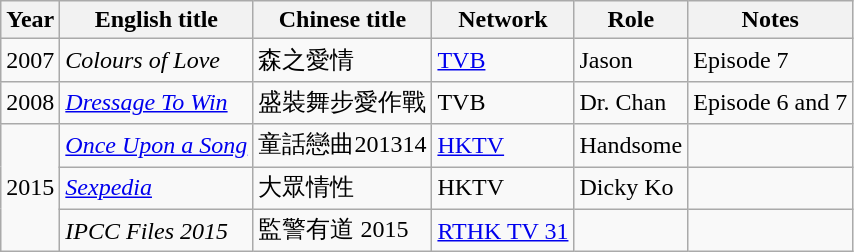<table class="wikitable">
<tr>
<th>Year</th>
<th>English title</th>
<th>Chinese title</th>
<th>Network</th>
<th>Role</th>
<th>Notes</th>
</tr>
<tr>
<td>2007</td>
<td><em>Colours of Love</em></td>
<td>森之愛情</td>
<td><a href='#'>TVB</a></td>
<td>Jason</td>
<td>Episode 7</td>
</tr>
<tr>
<td>2008</td>
<td><em><a href='#'>Dressage To Win</a></em></td>
<td>盛裝舞步愛作戰</td>
<td>TVB</td>
<td>Dr. Chan</td>
<td>Episode 6 and 7</td>
</tr>
<tr>
<td rowspan=3>2015</td>
<td><em><a href='#'>Once Upon a Song</a></em></td>
<td>童話戀曲201314</td>
<td><a href='#'>HKTV</a></td>
<td>Handsome</td>
<td></td>
</tr>
<tr>
<td><em><a href='#'>Sexpedia</a></em></td>
<td>大眾情性</td>
<td>HKTV</td>
<td>Dicky Ko</td>
<td></td>
</tr>
<tr>
<td><em>IPCC Files 2015</em></td>
<td>監警有道 2015</td>
<td><a href='#'>RTHK TV 31</a></td>
<td></td>
<td></td>
</tr>
</table>
